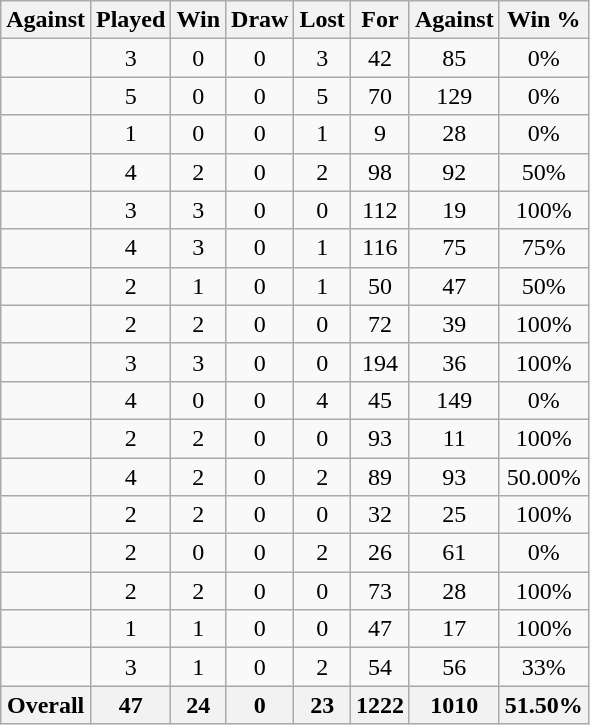<table class="wikitable sortable" style="text-align:center;">
<tr>
<th>Against</th>
<th>Played</th>
<th>Win</th>
<th>Draw</th>
<th>Lost</th>
<th>For</th>
<th>Against</th>
<th>Win %</th>
</tr>
<tr>
<td align=left></td>
<td>3</td>
<td>0</td>
<td>0</td>
<td>3</td>
<td>42</td>
<td>85</td>
<td>0%</td>
</tr>
<tr>
<td align=left></td>
<td>5</td>
<td>0</td>
<td>0</td>
<td>5</td>
<td>70</td>
<td>129</td>
<td>0%</td>
</tr>
<tr>
<td align=left></td>
<td>1</td>
<td>0</td>
<td>0</td>
<td>1</td>
<td>9</td>
<td>28</td>
<td>0%</td>
</tr>
<tr>
<td align=left></td>
<td>4</td>
<td>2</td>
<td>0</td>
<td>2</td>
<td>98</td>
<td>92</td>
<td>50%</td>
</tr>
<tr>
<td align=left></td>
<td>3</td>
<td>3</td>
<td>0</td>
<td>0</td>
<td>112</td>
<td>19</td>
<td>100%</td>
</tr>
<tr>
<td align=left></td>
<td>4</td>
<td>3</td>
<td>0</td>
<td>1</td>
<td>116</td>
<td>75</td>
<td>75%</td>
</tr>
<tr>
<td align=left></td>
<td>2</td>
<td>1</td>
<td>0</td>
<td>1</td>
<td>50</td>
<td>47</td>
<td>50%</td>
</tr>
<tr>
<td align=left></td>
<td>2</td>
<td>2</td>
<td>0</td>
<td>0</td>
<td>72</td>
<td>39</td>
<td>100%</td>
</tr>
<tr>
<td align=left></td>
<td>3</td>
<td>3</td>
<td>0</td>
<td>0</td>
<td>194</td>
<td>36</td>
<td>100%</td>
</tr>
<tr>
<td align=left></td>
<td>4</td>
<td>0</td>
<td>0</td>
<td>4</td>
<td>45</td>
<td>149</td>
<td>0%</td>
</tr>
<tr>
<td align=left></td>
<td>2</td>
<td>2</td>
<td>0</td>
<td>0</td>
<td>93</td>
<td>11</td>
<td>100%</td>
</tr>
<tr>
<td align=left></td>
<td>4</td>
<td>2</td>
<td>0</td>
<td>2</td>
<td>89</td>
<td>93</td>
<td>50.00%</td>
</tr>
<tr>
<td align=left></td>
<td>2</td>
<td>2</td>
<td>0</td>
<td>0</td>
<td>32</td>
<td>25</td>
<td>100%</td>
</tr>
<tr>
<td align=left></td>
<td>2</td>
<td>0</td>
<td>0</td>
<td>2</td>
<td>26</td>
<td>61</td>
<td>0%</td>
</tr>
<tr>
<td align=left></td>
<td>2</td>
<td>2</td>
<td>0</td>
<td>0</td>
<td>73</td>
<td>28</td>
<td>100%</td>
</tr>
<tr>
<td align=left></td>
<td>1</td>
<td>1</td>
<td>0</td>
<td>0</td>
<td>47</td>
<td>17</td>
<td>100%</td>
</tr>
<tr>
<td align=left></td>
<td>3</td>
<td>1</td>
<td>0</td>
<td>2</td>
<td>54</td>
<td>56</td>
<td>33%</td>
</tr>
<tr>
<th>Overall</th>
<th>47</th>
<th>24</th>
<th>0</th>
<th>23</th>
<th>1222</th>
<th>1010</th>
<th>51.50%</th>
</tr>
</table>
